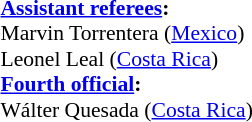<table width=50% style="font-size: 90%">
<tr>
<td><br><strong><a href='#'>Assistant referees</a>:</strong>
<br>Marvin Torrentera (<a href='#'>Mexico</a>)
<br>Leonel Leal (<a href='#'>Costa Rica</a>)
<br><strong><a href='#'>Fourth official</a>:</strong>
<br>Wálter Quesada (<a href='#'>Costa Rica</a>)</td>
</tr>
</table>
